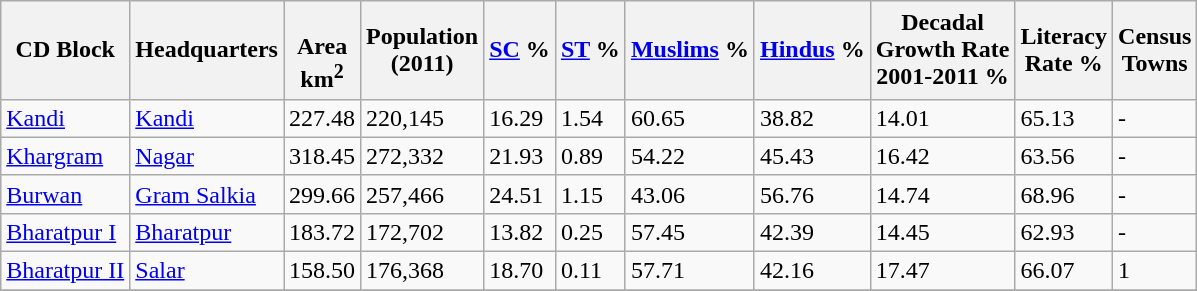<table class="wikitable sortable">
<tr>
<th>CD Block</th>
<th>Headquarters</th>
<th><br>Area<br>km<sup>2</sup></th>
<th>Population<br>(2011)</th>
<th><a href='#'>SC</a> %</th>
<th><a href='#'>ST</a> %</th>
<th><a href='#'>Muslims</a> %</th>
<th><a href='#'>Hindus</a> %</th>
<th>Decadal<br> Growth Rate<br> 2001-2011 %</th>
<th>Literacy<br> Rate %</th>
<th>Census<br>Towns</th>
</tr>
<tr>
<td><a href='#'>Kandi</a></td>
<td><a href='#'>Kandi</a></td>
<td>227.48</td>
<td>220,145</td>
<td>16.29</td>
<td>1.54</td>
<td>60.65</td>
<td>38.82</td>
<td>14.01</td>
<td>65.13</td>
<td>-</td>
</tr>
<tr>
<td><a href='#'>Khargram</a></td>
<td><a href='#'>Nagar</a></td>
<td>318.45</td>
<td>272,332</td>
<td>21.93</td>
<td>0.89</td>
<td>54.22</td>
<td>45.43</td>
<td>16.42</td>
<td>63.56</td>
<td>-</td>
</tr>
<tr>
<td><a href='#'>Burwan</a></td>
<td><a href='#'>Gram Salkia</a></td>
<td>299.66</td>
<td>257,466</td>
<td>24.51</td>
<td>1.15</td>
<td>43.06</td>
<td>56.76</td>
<td>14.74</td>
<td>68.96</td>
<td>-</td>
</tr>
<tr>
<td><a href='#'>Bharatpur I</a></td>
<td><a href='#'>Bharatpur</a></td>
<td>183.72</td>
<td>172,702</td>
<td>13.82</td>
<td>0.25</td>
<td>57.45</td>
<td>42.39</td>
<td>14.45</td>
<td>62.93</td>
<td>-</td>
</tr>
<tr>
<td><a href='#'>Bharatpur II</a></td>
<td><a href='#'>Salar</a></td>
<td>158.50</td>
<td>176,368</td>
<td>18.70</td>
<td>0.11</td>
<td>57.71</td>
<td>42.16</td>
<td>17.47</td>
<td>66.07</td>
<td>1</td>
</tr>
<tr>
</tr>
</table>
